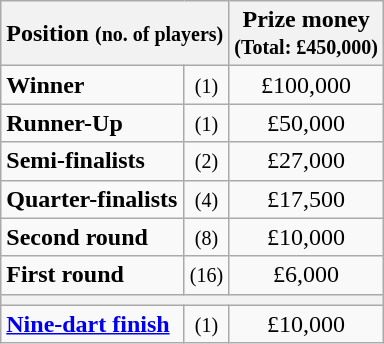<table class="wikitable">
<tr>
<th colspan=2>Position <small>(no. of players)</small></th>
<th>Prize money<br><small>(Total: £450,000)</small></th>
</tr>
<tr>
<td><strong>Winner</strong></td>
<td align=center><small>(1)</small></td>
<td align=center>£100,000</td>
</tr>
<tr>
<td><strong>Runner-Up</strong></td>
<td align=center><small>(1)</small></td>
<td align=center>£50,000</td>
</tr>
<tr>
<td><strong>Semi-finalists</strong></td>
<td align=center><small>(2)</small></td>
<td align=center>£27,000</td>
</tr>
<tr>
<td><strong>Quarter-finalists</strong></td>
<td align=center><small>(4)</small></td>
<td align=center>£17,500</td>
</tr>
<tr>
<td><strong>Second round</strong></td>
<td align=center><small>(8)</small></td>
<td align=center>£10,000</td>
</tr>
<tr>
<td><strong>First round</strong></td>
<td align=center><small>(16)</small></td>
<td align=center>£6,000</td>
</tr>
<tr>
<th colspan=3></th>
</tr>
<tr>
<td><strong><a href='#'>Nine-dart finish</a></strong></td>
<td align=center><small>(1)</small></td>
<td align=center>£10,000</td>
</tr>
</table>
